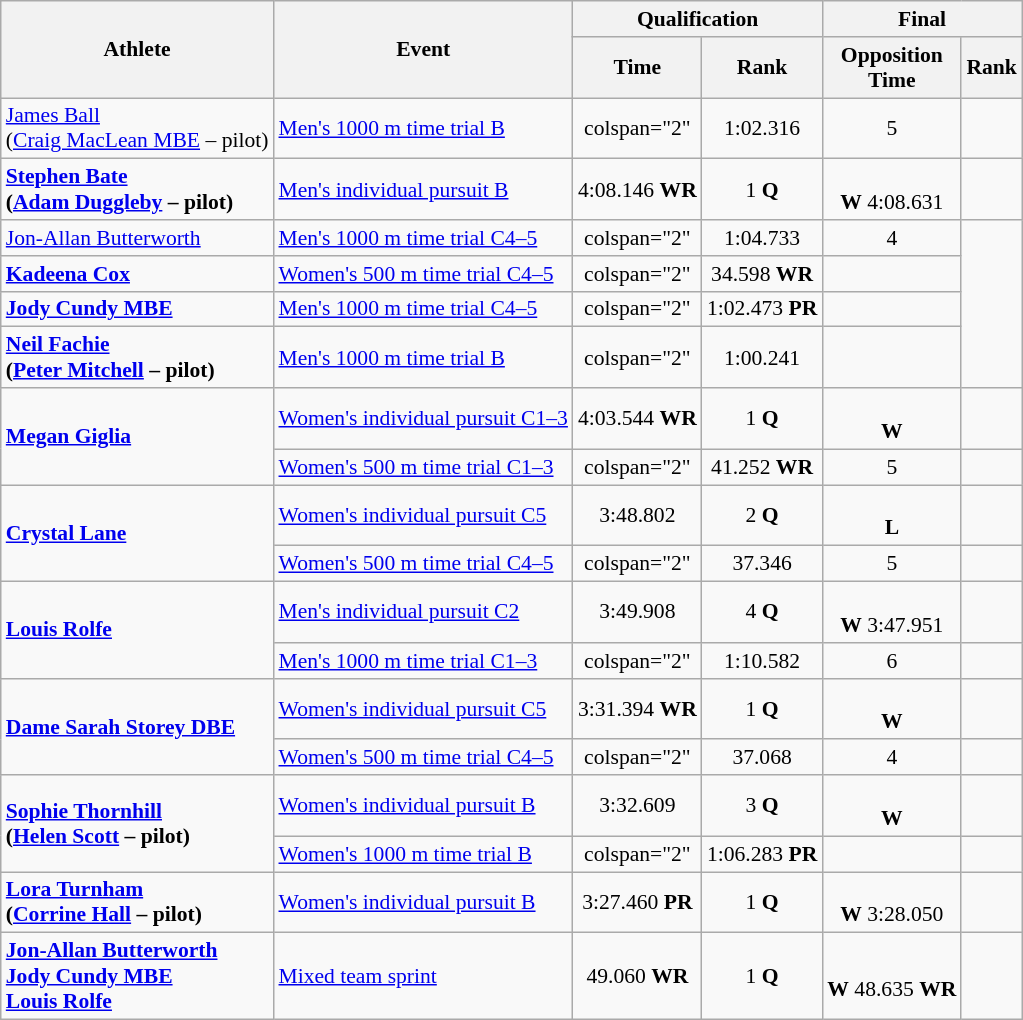<table class=wikitable style="font-size:90%">
<tr>
<th rowspan="2">Athlete</th>
<th rowspan="2">Event</th>
<th colspan="2">Qualification</th>
<th colspan="2">Final</th>
</tr>
<tr>
<th>Time</th>
<th>Rank</th>
<th>Opposition<br>Time</th>
<th>Rank</th>
</tr>
<tr align=center>
<td align=left><a href='#'>James Ball</a><br>(<a href='#'>Craig MacLean MBE</a> – pilot)</td>
<td align=left><a href='#'>Men's 1000 m time trial B</a></td>
<td>colspan="2" </td>
<td>1:02.316</td>
<td>5</td>
</tr>
<tr align=center>
<td align=left><strong><a href='#'>Stephen Bate</a><br>(<a href='#'>Adam Duggleby</a> – pilot)</strong></td>
<td align=left><a href='#'>Men's individual pursuit B</a></td>
<td>4:08.146 <strong>WR</strong></td>
<td>1 <strong>Q</strong></td>
<td><br><strong>W</strong> 4:08.631</td>
<td></td>
</tr>
<tr align=center>
<td align=left><a href='#'>Jon-Allan Butterworth</a></td>
<td align=left><a href='#'>Men's 1000 m time trial C4–5</a></td>
<td>colspan="2" </td>
<td>1:04.733</td>
<td>4</td>
</tr>
<tr align=center>
<td align=left><strong><a href='#'>Kadeena Cox</a></strong></td>
<td align=left><a href='#'>Women's 500 m time trial C4–5</a></td>
<td>colspan="2" </td>
<td>34.598 <strong>WR</strong></td>
<td></td>
</tr>
<tr align=center>
<td align=left><strong><a href='#'>Jody Cundy MBE</a></strong></td>
<td align=left><a href='#'>Men's 1000 m time trial C4–5</a></td>
<td>colspan="2" </td>
<td>1:02.473 <strong>PR</strong></td>
<td></td>
</tr>
<tr align=center>
<td align=left><strong><a href='#'>Neil Fachie</a><br>(<a href='#'>Peter Mitchell</a> – pilot)</strong></td>
<td align=left><a href='#'>Men's 1000 m time trial B</a></td>
<td>colspan="2" </td>
<td>1:00.241</td>
<td></td>
</tr>
<tr align=center>
<td style="text-align:left;" rowspan="2"><strong><a href='#'>Megan Giglia</a></strong></td>
<td align=left><a href='#'>Women's individual pursuit C1–3</a></td>
<td>4:03.544 <strong>WR</strong></td>
<td>1 <strong>Q</strong></td>
<td><br> <strong>W</strong> </td>
<td></td>
</tr>
<tr align=center>
<td align=left><a href='#'>Women's 500 m time trial C1–3</a></td>
<td>colspan="2" </td>
<td>41.252 <strong>WR</strong></td>
<td>5</td>
</tr>
<tr align=center>
<td style="text-align:left;" rowspan="2"><strong><a href='#'>Crystal Lane</a></strong></td>
<td align=left><a href='#'>Women's individual pursuit C5</a></td>
<td>3:48.802</td>
<td>2 <strong>Q</strong></td>
<td><br> <strong>L</strong> </td>
<td></td>
</tr>
<tr align=center>
<td align=left><a href='#'>Women's 500 m time trial C4–5</a></td>
<td>colspan="2" </td>
<td>37.346</td>
<td>5</td>
</tr>
<tr align=center>
<td style="text-align:left;" rowspan="2"><strong><a href='#'>Louis Rolfe</a></strong></td>
<td align=left><a href='#'>Men's individual pursuit C2</a></td>
<td>3:49.908</td>
<td>4 <strong>Q</strong></td>
<td><br><strong>W</strong> 3:47.951</td>
<td></td>
</tr>
<tr align=center>
<td align=left><a href='#'>Men's 1000 m time trial C1–3</a></td>
<td>colspan="2" </td>
<td>1:10.582</td>
<td>6</td>
</tr>
<tr align=center>
<td style="text-align:left;" rowspan="2"><strong><a href='#'>Dame Sarah Storey DBE</a></strong></td>
<td align=left><a href='#'>Women's individual pursuit C5</a></td>
<td>3:31.394 <strong>WR</strong></td>
<td>1 <strong>Q</strong></td>
<td><br> <strong>W</strong> </td>
<td></td>
</tr>
<tr align=center>
<td align=left><a href='#'>Women's 500 m time trial C4–5</a></td>
<td>colspan="2" </td>
<td>37.068</td>
<td>4</td>
</tr>
<tr align=center>
<td style="text-align:left;" rowspan="2"><strong><a href='#'>Sophie Thornhill</a> <br>(<a href='#'>Helen Scott</a> – pilot)</strong></td>
<td align=left><a href='#'>Women's individual pursuit B</a></td>
<td>3:32.609</td>
<td>3 <strong>Q</strong></td>
<td><br><strong>W</strong> </td>
<td></td>
</tr>
<tr align=center>
<td align=left><a href='#'>Women's 1000 m time trial B</a></td>
<td>colspan="2" </td>
<td>1:06.283 <strong>PR</strong></td>
<td></td>
</tr>
<tr align=center>
<td align=left><strong><a href='#'>Lora Turnham</a><br> (<a href='#'>Corrine Hall</a> – pilot)</strong></td>
<td align=left><a href='#'>Women's individual pursuit B</a></td>
<td>3:27.460 <strong>PR</strong></td>
<td>1 <strong>Q</strong></td>
<td><br><strong>W</strong> 3:28.050</td>
<td></td>
</tr>
<tr align=center>
<td align=left><strong><a href='#'>Jon-Allan Butterworth</a><br><a href='#'>Jody Cundy MBE</a><br><a href='#'>Louis Rolfe</a></strong></td>
<td align=left><a href='#'>Mixed team sprint</a></td>
<td>49.060 <strong>WR</strong></td>
<td>1 <strong>Q</strong></td>
<td><br><strong>W</strong> 48.635 <strong>WR</strong></td>
<td></td>
</tr>
</table>
